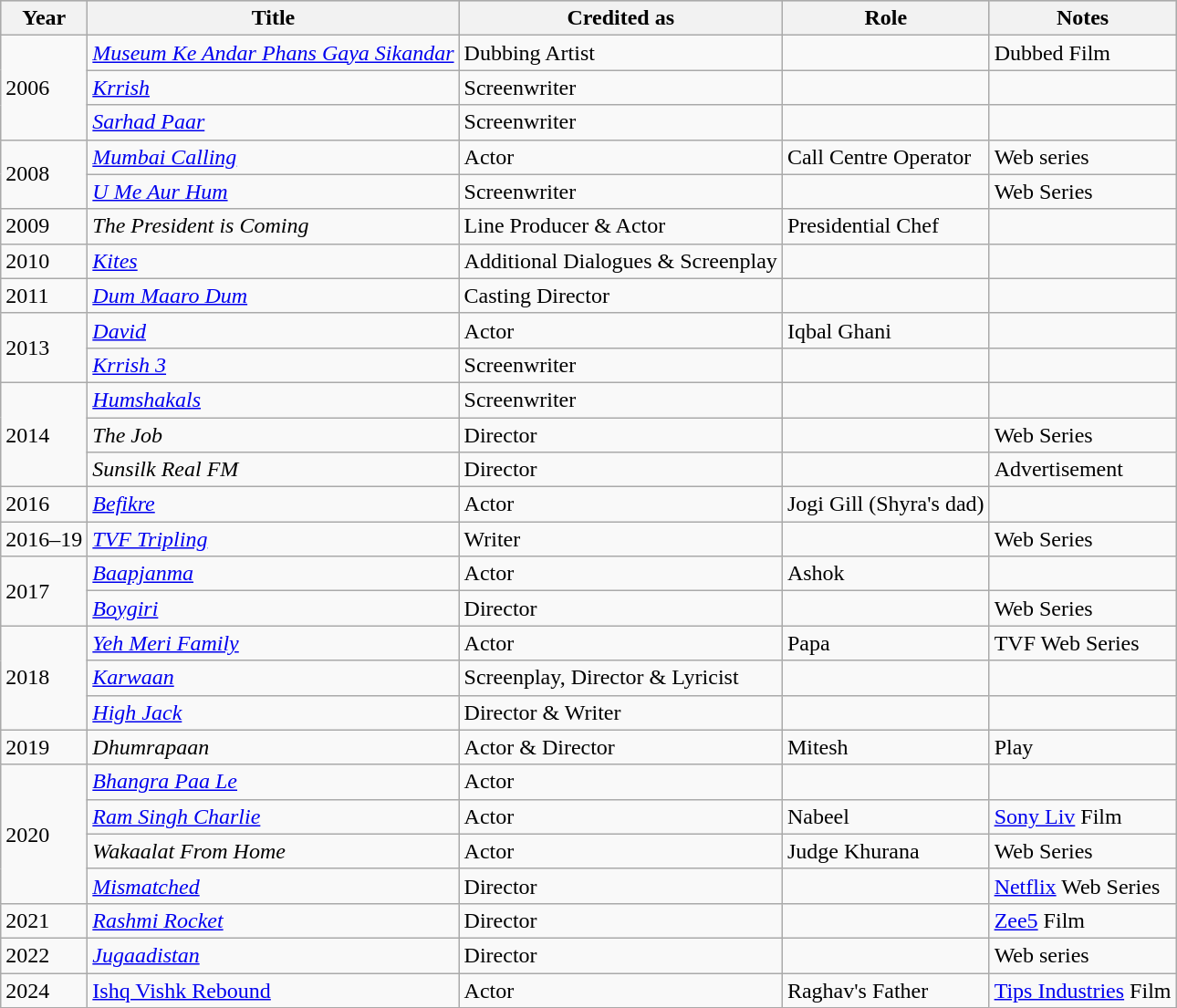<table class="wikitable sortable plainrowheaders">
<tr style="background:#ccc; text-align:center;">
<th scope="col">Year</th>
<th scope="col">Title</th>
<th scope="col">Credited as</th>
<th scope="col">Role</th>
<th scope="col">Notes</th>
</tr>
<tr>
<td rowspan="3">2006</td>
<td><em><a href='#'>Museum Ke Andar Phans Gaya Sikandar</a></em></td>
<td>Dubbing Artist</td>
<td></td>
<td>Dubbed Film</td>
</tr>
<tr>
<td><em><a href='#'>Krrish</a></em></td>
<td>Screenwriter</td>
<td></td>
<td></td>
</tr>
<tr>
<td><em><a href='#'>Sarhad Paar</a></em></td>
<td>Screenwriter</td>
<td></td>
<td></td>
</tr>
<tr>
<td rowspan="2">2008</td>
<td><em><a href='#'>Mumbai Calling</a></em></td>
<td>Actor</td>
<td>Call Centre Operator</td>
<td>Web series</td>
</tr>
<tr>
<td><em><a href='#'>U Me Aur Hum</a></em></td>
<td>Screenwriter</td>
<td></td>
<td>Web Series</td>
</tr>
<tr>
<td>2009</td>
<td><em>The President is Coming</em></td>
<td>Line Producer & Actor</td>
<td>Presidential Chef</td>
<td></td>
</tr>
<tr>
<td>2010</td>
<td><em><a href='#'>Kites</a></em></td>
<td>Additional Dialogues & Screenplay</td>
<td></td>
<td></td>
</tr>
<tr>
<td>2011</td>
<td><em><a href='#'>Dum Maaro Dum</a></em></td>
<td>Casting Director</td>
<td></td>
<td></td>
</tr>
<tr>
<td rowspan="2">2013</td>
<td><em><a href='#'>David</a></em></td>
<td>Actor</td>
<td>Iqbal Ghani</td>
<td></td>
</tr>
<tr>
<td><em><a href='#'>Krrish 3</a></em></td>
<td>Screenwriter</td>
<td></td>
<td></td>
</tr>
<tr>
<td rowspan="3">2014</td>
<td><em><a href='#'>Humshakals</a></em></td>
<td>Screenwriter</td>
<td></td>
<td></td>
</tr>
<tr>
<td><em>The Job</em></td>
<td>Director</td>
<td></td>
<td>Web Series</td>
</tr>
<tr>
<td><em>Sunsilk Real FM</em></td>
<td>Director</td>
<td></td>
<td>Advertisement</td>
</tr>
<tr>
<td>2016</td>
<td><em><a href='#'>Befikre</a></em></td>
<td>Actor</td>
<td>Jogi Gill (Shyra's dad)</td>
<td></td>
</tr>
<tr>
<td>2016–19</td>
<td><em><a href='#'>TVF Tripling</a></em></td>
<td>Writer</td>
<td></td>
<td>Web Series</td>
</tr>
<tr>
<td rowspan="2">2017</td>
<td><em><a href='#'>Baapjanma</a></em></td>
<td>Actor</td>
<td>Ashok</td>
<td></td>
</tr>
<tr>
<td><em><a href='#'>Boygiri</a></em></td>
<td>Director</td>
<td></td>
<td>Web Series</td>
</tr>
<tr>
<td rowspan="3">2018</td>
<td><em><a href='#'>Yeh Meri Family</a></em></td>
<td>Actor</td>
<td>Papa</td>
<td>TVF Web Series</td>
</tr>
<tr>
<td><em><a href='#'>Karwaan</a></em></td>
<td>Screenplay, Director & Lyricist</td>
<td></td>
<td></td>
</tr>
<tr>
<td><em><a href='#'>High Jack</a></em></td>
<td>Director & Writer</td>
<td></td>
<td></td>
</tr>
<tr>
<td>2019</td>
<td><em>Dhumrapaan</em></td>
<td>Actor & Director</td>
<td>Mitesh</td>
<td>Play</td>
</tr>
<tr>
<td rowspan="4">2020</td>
<td><em><a href='#'>Bhangra Paa Le</a></em></td>
<td>Actor</td>
<td></td>
<td></td>
</tr>
<tr>
<td><em><a href='#'>Ram Singh Charlie</a></em></td>
<td>Actor</td>
<td>Nabeel</td>
<td><a href='#'>Sony Liv</a> Film</td>
</tr>
<tr>
<td><em>Wakaalat From Home</em></td>
<td>Actor</td>
<td>Judge Khurana</td>
<td>Web Series</td>
</tr>
<tr>
<td><em><a href='#'>Mismatched</a></em></td>
<td>Director</td>
<td></td>
<td><a href='#'>Netflix</a> Web Series</td>
</tr>
<tr>
<td>2021</td>
<td><em><a href='#'>Rashmi Rocket</a></em></td>
<td>Director</td>
<td></td>
<td><a href='#'>Zee5</a> Film</td>
</tr>
<tr>
<td>2022</td>
<td><em><a href='#'>Jugaadistan</a></em></td>
<td>Director</td>
<td></td>
<td>Web series</td>
</tr>
<tr>
<td>2024</td>
<td><a href='#'>Ishq Vishk Rebound</a></td>
<td>Actor</td>
<td>Raghav's Father</td>
<td><a href='#'>Tips Industries</a> Film</td>
</tr>
</table>
